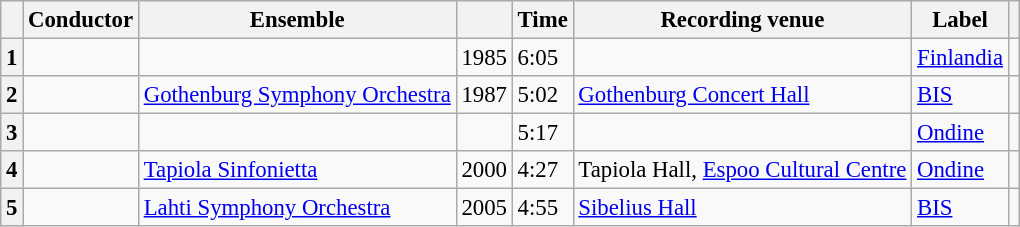<table class="wikitable" style="margin-right:0; font-size:95%">
<tr>
<th scope="col"></th>
<th scope="col">Conductor</th>
<th scope="col">Ensemble</th>
<th scope="col"></th>
<th scope="col">Time</th>
<th scope="col">Recording venue</th>
<th scope="col">Label</th>
<th scope="col"class="unsortable"></th>
</tr>
<tr>
<th scope="row">1</th>
<td></td>
<td></td>
<td>1985</td>
<td>6:05</td>
<td></td>
<td><a href='#'>Finlandia</a></td>
<td></td>
</tr>
<tr>
<th scope="row">2</th>
<td></td>
<td><a href='#'>Gothenburg Symphony Orchestra</a></td>
<td>1987</td>
<td>5:02</td>
<td><a href='#'>Gothenburg Concert Hall</a></td>
<td><a href='#'>BIS</a></td>
<td></td>
</tr>
<tr>
<th scope="row">3</th>
<td></td>
<td></td>
<td></td>
<td>5:17</td>
<td></td>
<td><a href='#'>Ondine</a></td>
<td></td>
</tr>
<tr>
<th scope="row">4</th>
<td></td>
<td><a href='#'>Tapiola Sinfonietta</a></td>
<td>2000</td>
<td>4:27</td>
<td>Tapiola Hall, <a href='#'>Espoo Cultural Centre</a></td>
<td><a href='#'>Ondine</a></td>
<td></td>
</tr>
<tr>
<th scope="row">5</th>
<td></td>
<td><a href='#'>Lahti Symphony Orchestra</a></td>
<td>2005</td>
<td>4:55</td>
<td><a href='#'>Sibelius Hall</a></td>
<td><a href='#'>BIS</a></td>
<td></td>
</tr>
</table>
